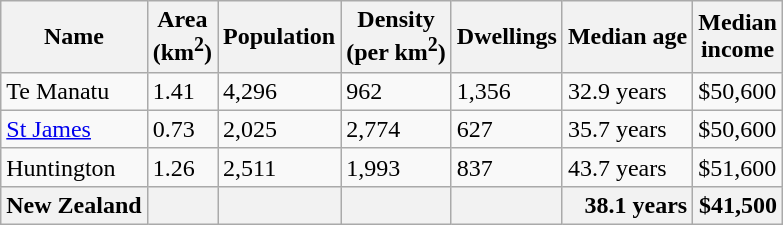<table class="wikitable defaultright col1left">
<tr>
<th>Name</th>
<th>Area<br>(km<sup>2</sup>)</th>
<th>Population</th>
<th>Density<br>(per km<sup>2</sup>)</th>
<th>Dwellings</th>
<th>Median age</th>
<th>Median<br>income</th>
</tr>
<tr>
<td>Te Manatu</td>
<td>1.41</td>
<td>4,296</td>
<td>962</td>
<td>1,356</td>
<td>32.9 years</td>
<td>$50,600</td>
</tr>
<tr>
<td><a href='#'>St James</a></td>
<td>0.73</td>
<td>2,025</td>
<td>2,774</td>
<td>627</td>
<td>35.7 years</td>
<td>$50,600</td>
</tr>
<tr>
<td>Huntington</td>
<td>1.26</td>
<td>2,511</td>
<td>1,993</td>
<td>837</td>
<td>43.7 years</td>
<td>$51,600</td>
</tr>
<tr>
<th>New Zealand</th>
<th></th>
<th></th>
<th></th>
<th></th>
<th style="text-align:right;">38.1 years</th>
<th style="text-align:right;">$41,500</th>
</tr>
</table>
